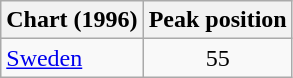<table class="wikitable">
<tr>
<th align="left">Chart (1996)</th>
<th align="center">Peak position</th>
</tr>
<tr>
<td align="left"><a href='#'>Sweden</a></td>
<td align="center">55</td>
</tr>
</table>
